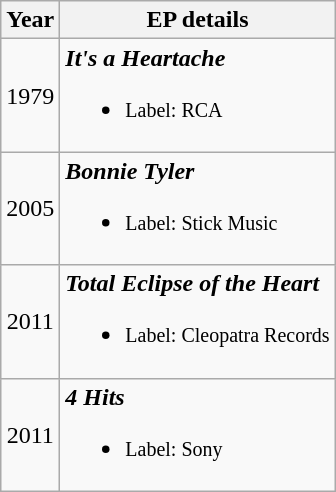<table class="wikitable" style="text-align:center;">
<tr>
<th>Year</th>
<th>EP details</th>
</tr>
<tr>
<td>1979</td>
<td align="left"><strong><em>It's a Heartache</em></strong><br><ul><li><small>Label: RCA</small></li></ul></td>
</tr>
<tr>
<td>2005</td>
<td align="left"><strong><em>Bonnie Tyler</em></strong><br><ul><li><small>Label: Stick Music</small></li></ul></td>
</tr>
<tr>
<td>2011</td>
<td align="left"><strong><em>Total Eclipse of the Heart</em></strong><br><ul><li><small>Label: Cleopatra Records</small></li></ul></td>
</tr>
<tr>
<td>2011</td>
<td align="left"><strong><em>4 Hits</em></strong><br><ul><li><small>Label: Sony</small></li></ul></td>
</tr>
</table>
